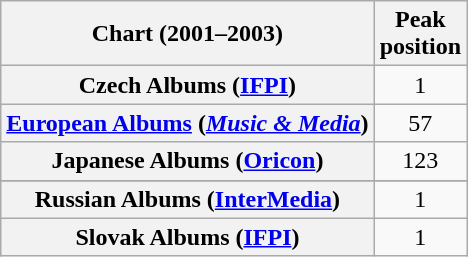<table class="wikitable sortable plainrowheaders" style="text-align:center">
<tr>
<th scope="col">Chart (2001–2003)</th>
<th scope="col">Peak<br>position</th>
</tr>
<tr>
<th scope="row">Czech Albums (<a href='#'>IFPI</a>)</th>
<td>1</td>
</tr>
<tr>
<th scope="row"><a href='#'>European Albums</a> (<em><a href='#'>Music & Media</a></em>)</th>
<td>57</td>
</tr>
<tr>
<th scope="row">Japanese Albums (<a href='#'>Oricon</a>)</th>
<td>123</td>
</tr>
<tr>
</tr>
<tr>
<th scope="row">Russian Albums (<a href='#'>InterMedia</a>)</th>
<td>1</td>
</tr>
<tr>
<th scope="row">Slovak Albums (<a href='#'>IFPI</a>)</th>
<td>1</td>
</tr>
</table>
